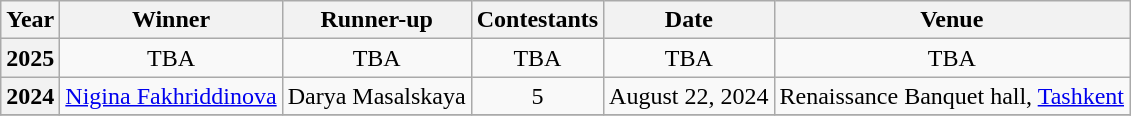<table class="wikitable" style="text-align:center;">
<tr>
<th>Year</th>
<th>Winner</th>
<th>Runner-up</th>
<th>Contestants</th>
<th>Date</th>
<th>Venue</th>
</tr>
<tr>
<th>2025</th>
<td>TBA</td>
<td>TBA</td>
<td>TBA</td>
<td>TBA</td>
<td>TBA</td>
</tr>
<tr>
<th>2024</th>
<td><a href='#'>Nigina Fakhriddinova</a></td>
<td>Darya Masalskaya</td>
<td>5</td>
<td>August 22, 2024</td>
<td>Renaissance Banquet hall, <a href='#'>Tashkent</a></td>
</tr>
<tr>
</tr>
</table>
